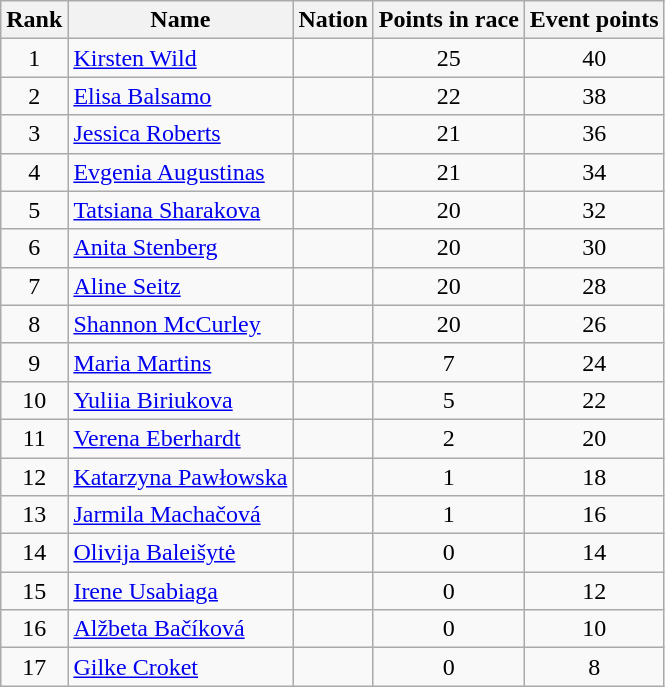<table class="wikitable sortable" style="text-align:center">
<tr>
<th>Rank</th>
<th>Name</th>
<th>Nation</th>
<th>Points in race</th>
<th>Event points</th>
</tr>
<tr>
<td>1</td>
<td align=left><a href='#'>Kirsten Wild</a></td>
<td align=left></td>
<td>25</td>
<td>40</td>
</tr>
<tr>
<td>2</td>
<td align=left><a href='#'>Elisa Balsamo</a></td>
<td align=left></td>
<td>22</td>
<td>38</td>
</tr>
<tr>
<td>3</td>
<td align=left><a href='#'>Jessica Roberts</a></td>
<td align=left></td>
<td>21</td>
<td>36</td>
</tr>
<tr>
<td>4</td>
<td align=left><a href='#'>Evgenia Augustinas</a></td>
<td align=left></td>
<td>21</td>
<td>34</td>
</tr>
<tr>
<td>5</td>
<td align=left><a href='#'>Tatsiana Sharakova</a></td>
<td align=left></td>
<td>20</td>
<td>32</td>
</tr>
<tr>
<td>6</td>
<td align=left><a href='#'>Anita Stenberg</a></td>
<td align=left></td>
<td>20</td>
<td>30</td>
</tr>
<tr>
<td>7</td>
<td align=left><a href='#'>Aline Seitz</a></td>
<td align=left></td>
<td>20</td>
<td>28</td>
</tr>
<tr>
<td>8</td>
<td align=left><a href='#'>Shannon McCurley</a></td>
<td align=left></td>
<td>20</td>
<td>26</td>
</tr>
<tr>
<td>9</td>
<td align=left><a href='#'>Maria Martins</a></td>
<td align=left></td>
<td>7</td>
<td>24</td>
</tr>
<tr>
<td>10</td>
<td align=left><a href='#'>Yuliia Biriukova</a></td>
<td align=left></td>
<td>5</td>
<td>22</td>
</tr>
<tr>
<td>11</td>
<td align=left><a href='#'>Verena Eberhardt</a></td>
<td align=left></td>
<td>2</td>
<td>20</td>
</tr>
<tr>
<td>12</td>
<td align=left><a href='#'>Katarzyna Pawłowska</a></td>
<td align=left></td>
<td>1</td>
<td>18</td>
</tr>
<tr>
<td>13</td>
<td align=left><a href='#'>Jarmila Machačová</a></td>
<td align=left></td>
<td>1</td>
<td>16</td>
</tr>
<tr>
<td>14</td>
<td align=left><a href='#'>Olivija Baleišytė</a></td>
<td align=left></td>
<td>0</td>
<td>14</td>
</tr>
<tr>
<td>15</td>
<td align=left><a href='#'>Irene Usabiaga</a></td>
<td align=left></td>
<td>0</td>
<td>12</td>
</tr>
<tr>
<td>16</td>
<td align=left><a href='#'>Alžbeta Bačíková</a></td>
<td align=left></td>
<td>0</td>
<td>10</td>
</tr>
<tr>
<td>17</td>
<td align=left><a href='#'>Gilke Croket</a></td>
<td align=left></td>
<td>0</td>
<td>8</td>
</tr>
</table>
